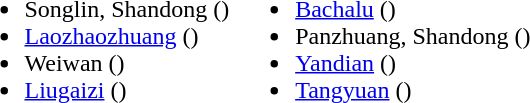<table>
<tr>
<td valign="top"><br><ul><li>Songlin, Shandong ()</li><li><a href='#'>Laozhaozhuang</a> ()</li><li>Weiwan ()</li><li><a href='#'>Liugaizi</a> ()</li></ul></td>
<td valign="top"><br><ul><li><a href='#'>Bachalu</a> ()</li><li>Panzhuang, Shandong ()</li><li><a href='#'>Yandian</a> ()</li><li><a href='#'>Tangyuan</a> ()</li></ul></td>
</tr>
</table>
